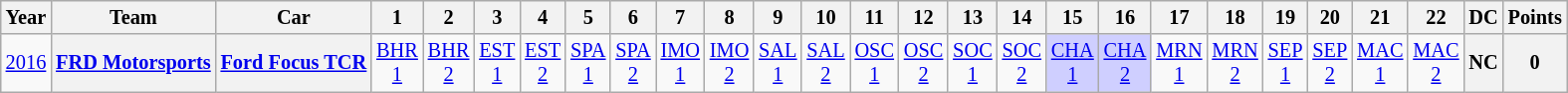<table class="wikitable" style="text-align:center; font-size:85%">
<tr>
<th>Year</th>
<th>Team</th>
<th>Car</th>
<th>1</th>
<th>2</th>
<th>3</th>
<th>4</th>
<th>5</th>
<th>6</th>
<th>7</th>
<th>8</th>
<th>9</th>
<th>10</th>
<th>11</th>
<th>12</th>
<th>13</th>
<th>14</th>
<th>15</th>
<th>16</th>
<th>17</th>
<th>18</th>
<th>19</th>
<th>20</th>
<th>21</th>
<th>22</th>
<th>DC</th>
<th>Points</th>
</tr>
<tr>
<td><a href='#'>2016</a></td>
<th><a href='#'>FRD Motorsports</a></th>
<th><a href='#'>Ford Focus TCR</a></th>
<td><a href='#'>BHR<br>1</a></td>
<td><a href='#'>BHR<br>2</a></td>
<td><a href='#'>EST<br>1</a></td>
<td><a href='#'>EST<br>2</a></td>
<td><a href='#'>SPA<br>1</a></td>
<td><a href='#'>SPA<br>2</a></td>
<td><a href='#'>IMO<br>1</a></td>
<td><a href='#'>IMO<br>2</a></td>
<td><a href='#'>SAL<br>1</a></td>
<td><a href='#'>SAL<br>2</a></td>
<td><a href='#'>OSC<br>1</a></td>
<td><a href='#'>OSC<br>2</a></td>
<td><a href='#'>SOC<br>1</a></td>
<td><a href='#'>SOC<br>2</a></td>
<td style="background:#CFCFFF;"><a href='#'>CHA<br>1</a><br></td>
<td style="background:#CFCFFF;"><a href='#'>CHA<br>2</a><br></td>
<td><a href='#'>MRN<br>1</a></td>
<td><a href='#'>MRN<br>2</a></td>
<td><a href='#'>SEP<br>1</a></td>
<td><a href='#'>SEP<br>2</a></td>
<td><a href='#'>MAC<br>1</a></td>
<td><a href='#'>MAC<br>2</a></td>
<th>NC</th>
<th>0</th>
</tr>
</table>
